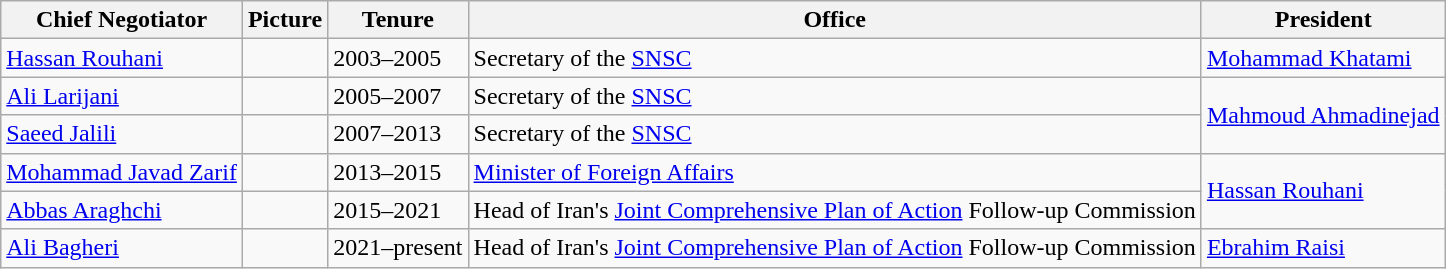<table class="wikitable">
<tr>
<th>Chief Negotiator</th>
<th>Picture</th>
<th>Tenure</th>
<th>Office</th>
<th>President</th>
</tr>
<tr>
<td><a href='#'>Hassan Rouhani</a></td>
<td></td>
<td>2003–2005</td>
<td>Secretary of the <a href='#'>SNSC</a></td>
<td><a href='#'>Mohammad Khatami</a></td>
</tr>
<tr>
<td><a href='#'>Ali Larijani</a></td>
<td></td>
<td>2005–2007</td>
<td>Secretary of the <a href='#'>SNSC</a></td>
<td rowspan="2"><a href='#'>Mahmoud Ahmadinejad</a></td>
</tr>
<tr>
<td><a href='#'>Saeed Jalili</a></td>
<td></td>
<td>2007–2013</td>
<td>Secretary of the <a href='#'>SNSC</a></td>
</tr>
<tr>
<td><a href='#'>Mohammad Javad Zarif</a></td>
<td></td>
<td>2013–2015</td>
<td><a href='#'>Minister of Foreign Affairs</a></td>
<td rowspan="2"><a href='#'>Hassan Rouhani</a></td>
</tr>
<tr>
<td><a href='#'>Abbas Araghchi</a></td>
<td></td>
<td>2015–2021</td>
<td>Head of Iran's <a href='#'>Joint Comprehensive Plan of Action</a> Follow-up Commission</td>
</tr>
<tr>
<td><a href='#'>Ali Bagheri</a></td>
<td></td>
<td>2021–present</td>
<td>Head of Iran's <a href='#'>Joint Comprehensive Plan of Action</a> Follow-up Commission</td>
<td><a href='#'>Ebrahim Raisi</a></td>
</tr>
</table>
